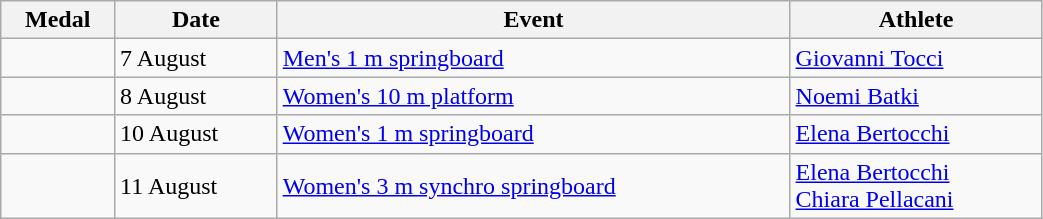<table class="wikitable sortable" width=55% style="font-size:100%; text-align:left;">
<tr>
<th>Medal</th>
<th>Date</th>
<th>Event</th>
<th>Athlete</th>
</tr>
<tr>
<td></td>
<td>7 August</td>
<td><a href='#'>Men's 1 m springboard</a></td>
<td><a href='#'>Giovanni Tocci</a></td>
</tr>
<tr>
<td></td>
<td>8 August</td>
<td><a href='#'>Women's 10 m platform</a></td>
<td><a href='#'>Noemi Batki</a></td>
</tr>
<tr>
<td></td>
<td>10 August</td>
<td><a href='#'>Women's 1 m springboard</a></td>
<td><a href='#'>Elena Bertocchi</a></td>
</tr>
<tr>
<td></td>
<td>11 August</td>
<td><a href='#'>Women's 3 m synchro springboard</a></td>
<td><a href='#'>Elena Bertocchi</a><br><a href='#'>Chiara Pellacani</a></td>
</tr>
</table>
